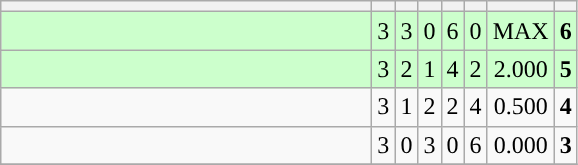<table class="wikitable" style="text-align:center">
<tr>
<th width=240></th>
<th width=5></th>
<th width=5></th>
<th width=5></th>
<th width=5></th>
<th width=5></th>
<th width=5></th>
<th width=5></th>
</tr>
<tr style="background-color:#ccffcc;">
<td style="text-align:left;"></td>
<td>3</td>
<td>3</td>
<td>0</td>
<td>6</td>
<td>0</td>
<td>MAX</td>
<td><strong>6</strong></td>
</tr>
<tr style="background-color:#ccffcc;">
<td style="text-align:left;"></td>
<td>3</td>
<td>2</td>
<td>1</td>
<td>4</td>
<td>2</td>
<td>2.000</td>
<td><strong>5</strong></td>
</tr>
<tr>
<td style="text-align:left;"></td>
<td>3</td>
<td>1</td>
<td>2</td>
<td>2</td>
<td>4</td>
<td>0.500</td>
<td><strong>4</strong></td>
</tr>
<tr>
<td style="text-align:left;"></td>
<td>3</td>
<td>0</td>
<td>3</td>
<td>0</td>
<td>6</td>
<td>0.000</td>
<td><strong>3</strong></td>
</tr>
<tr>
</tr>
</table>
